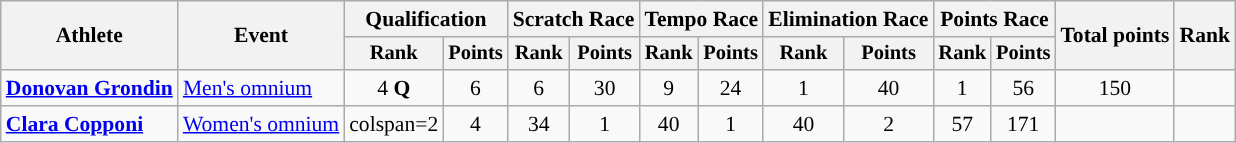<table class="wikitable" style="font-size:90%">
<tr>
<th rowspan="2">Athlete</th>
<th rowspan="2">Event</th>
<th colspan=2>Qualification</th>
<th colspan=2>Scratch Race</th>
<th colspan=2>Tempo Race</th>
<th colspan=2>Elimination Race</th>
<th colspan=2>Points Race</th>
<th rowspan=2>Total points</th>
<th rowspan=2>Rank</th>
</tr>
<tr style="font-size:95%">
<th>Rank</th>
<th>Points</th>
<th>Rank</th>
<th>Points</th>
<th>Rank</th>
<th>Points</th>
<th>Rank</th>
<th>Points</th>
<th>Rank</th>
<th>Points</th>
</tr>
<tr align=center>
<td align=left><strong><a href='#'>Donovan Grondin</a></strong></td>
<td align=left><a href='#'>Men's omnium</a></td>
<td>4 <strong>Q</strong></td>
<td>6</td>
<td>6</td>
<td>30</td>
<td>9</td>
<td>24</td>
<td>1</td>
<td>40</td>
<td>1</td>
<td>56</td>
<td>150</td>
<td></td>
</tr>
<tr align=center>
<td align=left><strong><a href='#'>Clara Copponi</a></strong></td>
<td align=left><a href='#'>Women's omnium</a></td>
<td>colspan=2</td>
<td>4</td>
<td>34</td>
<td>1</td>
<td>40</td>
<td>1</td>
<td>40</td>
<td>2</td>
<td>57</td>
<td>171</td>
<td></td>
</tr>
</table>
